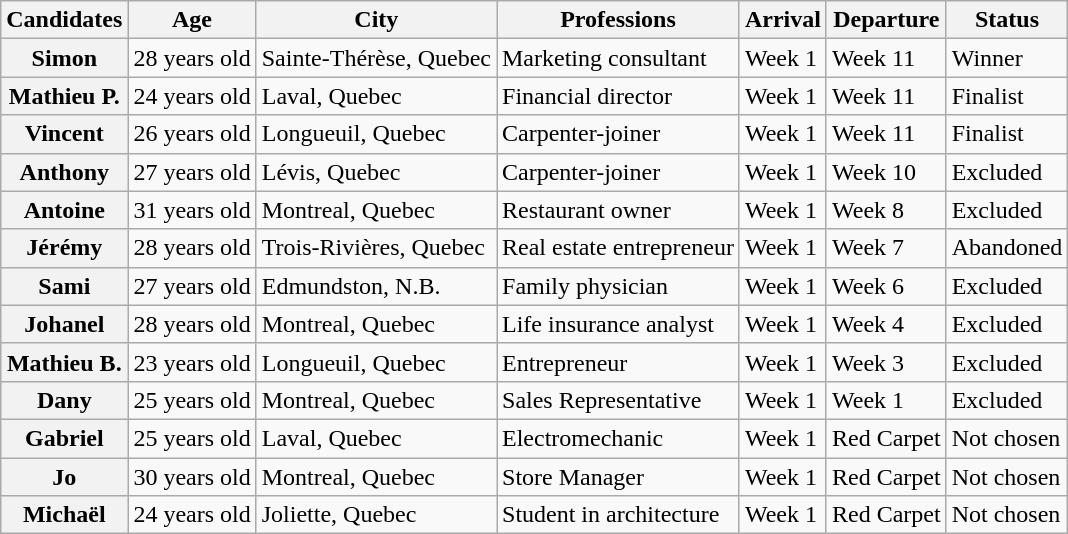<table class="wikitable">
<tr>
<th>Candidates</th>
<th>Age</th>
<th>City</th>
<th>Professions</th>
<th>Arrival</th>
<th>Departure</th>
<th>Status</th>
</tr>
<tr>
<th>Simon</th>
<td>28 years old</td>
<td>Sainte-Thérèse, Quebec</td>
<td>Marketing consultant</td>
<td>Week 1</td>
<td>Week 11</td>
<td>Winner</td>
</tr>
<tr>
<th>Mathieu P.</th>
<td>24 years old</td>
<td>Laval, Quebec</td>
<td>Financial director</td>
<td>Week 1</td>
<td>Week 11</td>
<td>Finalist</td>
</tr>
<tr>
<th>Vincent</th>
<td>26 years old</td>
<td>Longueuil, Quebec</td>
<td>Carpenter-joiner</td>
<td>Week 1</td>
<td>Week 11</td>
<td>Finalist</td>
</tr>
<tr>
<th>Anthony</th>
<td>27 years old</td>
<td>Lévis, Quebec</td>
<td>Carpenter-joiner</td>
<td>Week 1</td>
<td>Week 10</td>
<td>Excluded</td>
</tr>
<tr>
<th>Antoine</th>
<td>31 years old</td>
<td>Montreal, Quebec</td>
<td>Restaurant owner</td>
<td>Week 1</td>
<td>Week 8</td>
<td>Excluded</td>
</tr>
<tr>
<th>Jérémy</th>
<td>28 years old</td>
<td>Trois-Rivières, Quebec</td>
<td>Real estate entrepreneur</td>
<td>Week 1</td>
<td>Week 7</td>
<td>Abandoned</td>
</tr>
<tr>
<th>Sami</th>
<td>27 years old</td>
<td>Edmundston, N.B.</td>
<td>Family physician</td>
<td>Week 1</td>
<td>Week 6</td>
<td>Excluded</td>
</tr>
<tr>
<th>Johanel</th>
<td>28 years old</td>
<td>Montreal, Quebec</td>
<td>Life insurance analyst</td>
<td>Week 1</td>
<td>Week 4</td>
<td>Excluded</td>
</tr>
<tr>
<th>Mathieu B.</th>
<td>23 years old</td>
<td>Longueuil, Quebec</td>
<td>Entrepreneur</td>
<td>Week 1</td>
<td>Week 3</td>
<td>Excluded</td>
</tr>
<tr>
<th>Dany</th>
<td>25 years old</td>
<td>Montreal, Quebec</td>
<td>Sales Representative</td>
<td>Week 1</td>
<td>Week 1</td>
<td>Excluded</td>
</tr>
<tr>
<th>Gabriel</th>
<td>25 years old</td>
<td>Laval, Quebec</td>
<td>Electromechanic</td>
<td>Week 1</td>
<td>Red Carpet</td>
<td>Not chosen</td>
</tr>
<tr>
<th>Jo</th>
<td>30 years old</td>
<td>Montreal, Quebec</td>
<td>Store Manager</td>
<td>Week 1</td>
<td>Red Carpet</td>
<td>Not chosen</td>
</tr>
<tr>
<th>Michaël</th>
<td>24 years old</td>
<td>Joliette, Quebec</td>
<td>Student in architecture</td>
<td>Week 1</td>
<td>Red Carpet</td>
<td>Not chosen</td>
</tr>
</table>
